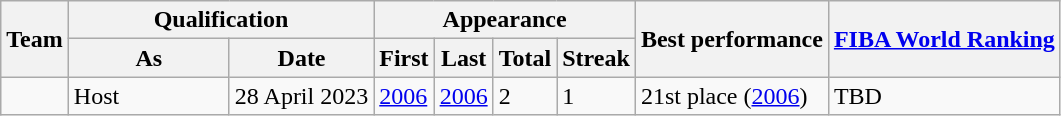<table class="wikitable">
<tr>
<th rowspan=2>Team</th>
<th colspan=2>Qualification</th>
<th colspan=4>Appearance</th>
<th rowspan=2>Best performance</th>
<th rowspan=2><a href='#'>FIBA World Ranking</a></th>
</tr>
<tr>
<th width=100px>As</th>
<th>Date</th>
<th>First</th>
<th>Last</th>
<th>Total</th>
<th>Streak</th>
</tr>
<tr>
<td></td>
<td>Host</td>
<td>28 April 2023</td>
<td><a href='#'>2006</a></td>
<td><a href='#'>2006</a></td>
<td>2</td>
<td>1</td>
<td>21st place (<a href='#'>2006</a>)</td>
<td>TBD</td>
</tr>
</table>
